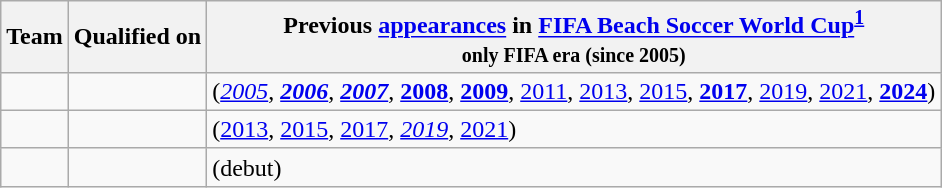<table class="wikitable sortable">
<tr>
<th>Team</th>
<th>Qualified on</th>
<th data-sort-type="number">Previous <a href='#'>appearances</a> in <a href='#'>FIFA Beach Soccer World Cup</a><sup><strong><a href='#'>1</a></strong></sup><br><small>only FIFA era (since 2005)</small></th>
</tr>
<tr>
<td></td>
<td></td>
<td> (<em><a href='#'>2005</a></em>, <strong><em><a href='#'>2006</a></em></strong>, <strong><em><a href='#'>2007</a></em></strong>, <strong><a href='#'>2008</a></strong>, <strong><a href='#'>2009</a></strong>, <a href='#'>2011</a>, <a href='#'>2013</a>, <a href='#'>2015</a>, <strong><a href='#'>2017</a></strong>, <a href='#'>2019</a>, <a href='#'>2021</a>, <strong><a href='#'>2024</a></strong>)</td>
</tr>
<tr>
<td></td>
<td></td>
<td> (<a href='#'>2013</a>, <a href='#'>2015</a>, <a href='#'>2017</a>, <em><a href='#'>2019</a></em>, <a href='#'>2021</a>)</td>
</tr>
<tr>
<td></td>
<td></td>
<td> (debut)</td>
</tr>
</table>
